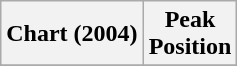<table class="wikitable sortable plainrowheaders">
<tr>
<th scope="col">Chart (2004)</th>
<th scope="col">Peak <br> Position</th>
</tr>
<tr>
</tr>
</table>
